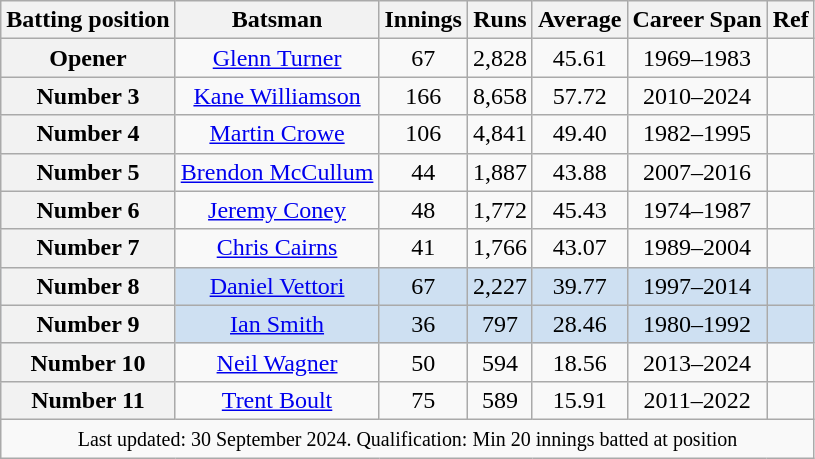<table class="wikitable sortable" style="text-align:center;">
<tr>
<th scope="col">Batting position</th>
<th scope="col">Batsman</th>
<th scope="col">Innings</th>
<th scope="col">Runs</th>
<th scope="col">Average</th>
<th scope="col">Career Span</th>
<th scope="col">Ref</th>
</tr>
<tr>
<th scope="row">Opener</th>
<td><a href='#'>Glenn Turner</a></td>
<td>67</td>
<td>2,828</td>
<td>45.61</td>
<td>1969–1983</td>
<td></td>
</tr>
<tr>
<th scope="row">Number 3</th>
<td><a href='#'>Kane Williamson</a></td>
<td>166</td>
<td>8,658</td>
<td>57.72</td>
<td>2010–2024</td>
<td></td>
</tr>
<tr>
<th scope="row">Number 4</th>
<td><a href='#'>Martin Crowe</a></td>
<td>106</td>
<td>4,841</td>
<td>49.40</td>
<td>1982–1995</td>
<td></td>
</tr>
<tr>
<th scope="row">Number 5</th>
<td><a href='#'>Brendon McCullum</a></td>
<td>44</td>
<td>1,887</td>
<td>43.88</td>
<td>2007–2016</td>
<td></td>
</tr>
<tr>
<th scope="row">Number 6</th>
<td><a href='#'>Jeremy Coney</a></td>
<td>48</td>
<td>1,772</td>
<td>45.43</td>
<td>1974–1987</td>
<td></td>
</tr>
<tr>
<th scope="row">Number 7</th>
<td><a href='#'>Chris Cairns</a></td>
<td>41</td>
<td>1,766</td>
<td>43.07</td>
<td>1989–2004</td>
<td></td>
</tr>
<tr bgcolor=#cee0f2>
<th scope="row">Number 8</th>
<td><a href='#'>Daniel Vettori</a></td>
<td>67</td>
<td>2,227</td>
<td>39.77</td>
<td>1997–2014</td>
<td></td>
</tr>
<tr bgcolor=#cee0f2>
<th scope="row">Number 9</th>
<td><a href='#'>Ian Smith</a></td>
<td>36</td>
<td>797</td>
<td>28.46</td>
<td>1980–1992</td>
<td></td>
</tr>
<tr>
<th scope="row">Number 10</th>
<td><a href='#'>Neil Wagner</a></td>
<td>50</td>
<td>594</td>
<td>18.56</td>
<td>2013–2024</td>
<td></td>
</tr>
<tr>
<th scope="row">Number 11</th>
<td><a href='#'>Trent Boult</a></td>
<td>75</td>
<td>589</td>
<td>15.91</td>
<td>2011–2022</td>
<td></td>
</tr>
<tr>
<td colspan=7><small>Last updated: 30 September 2024. Qualification: Min 20 innings batted at position</small></td>
</tr>
</table>
